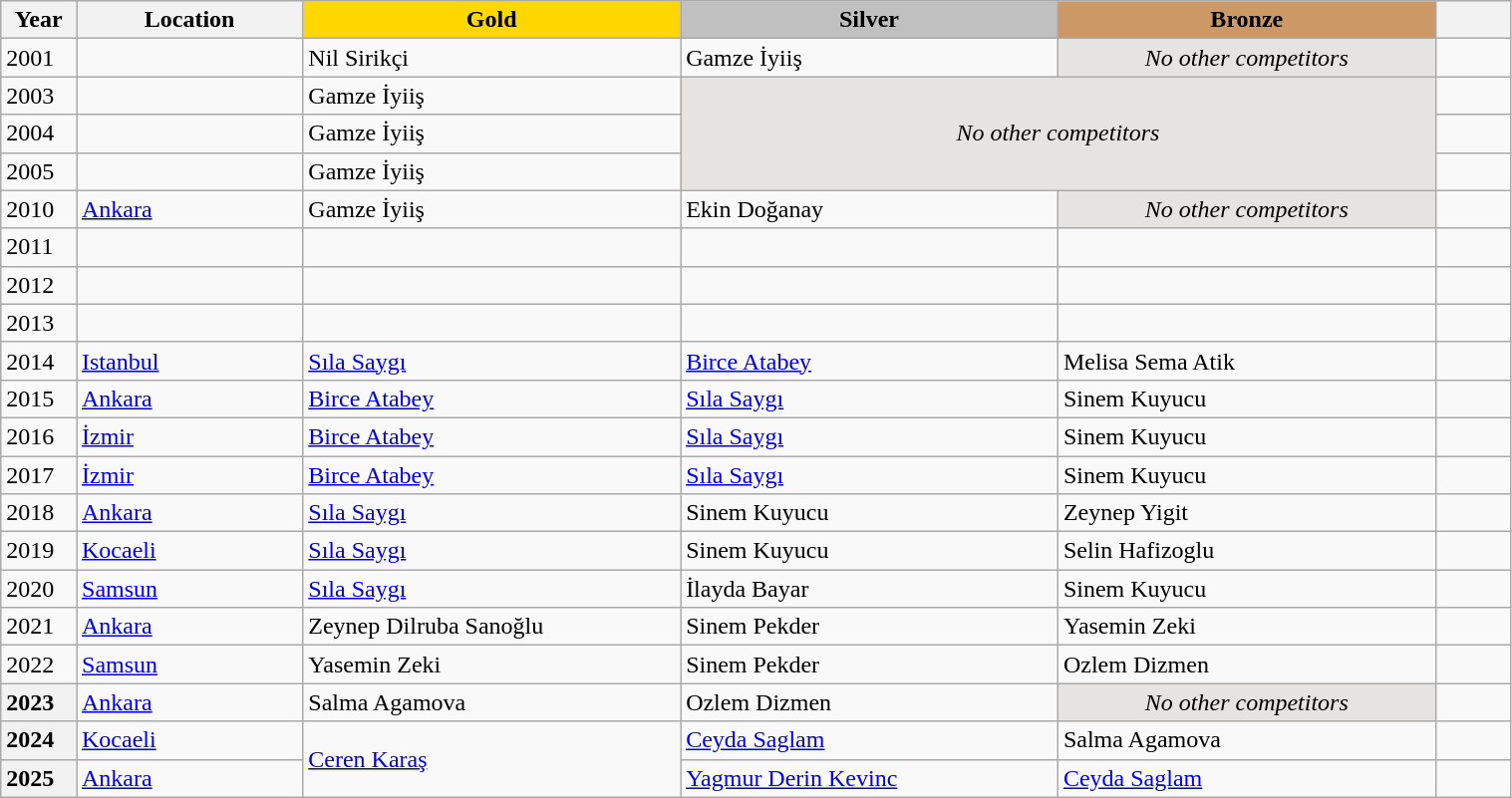<table class="wikitable unsortable" style="text-align:left; width:80%">
<tr>
<th scope="col" style="text-align:center; width:5%">Year</th>
<th scope="col" style="text-align:center; width:15%">Location</th>
<td scope="col" style="text-align:center; width:25%; background:gold"><strong>Gold</strong></td>
<td scope="col" style="text-align:center; width:25%; background:silver"><strong>Silver</strong></td>
<td scope="col" style="text-align:center; width:25%; background:#c96"><strong>Bronze</strong></td>
<th scope="col" style="text-align:center; width:5%"></th>
</tr>
<tr>
<td>2001</td>
<td></td>
<td>Nil Sirikçi</td>
<td>Gamze İyiiş</td>
<td align=center bgcolor="e5e4e2"><em>No other competitors</em></td>
<td></td>
</tr>
<tr>
<td>2003</td>
<td></td>
<td>Gamze İyiiş</td>
<td colspan="2" rowspan="3" align="center" bgcolor="e5e4e2"><em>No other competitors</em></td>
<td></td>
</tr>
<tr>
<td>2004</td>
<td></td>
<td>Gamze İyiiş</td>
<td></td>
</tr>
<tr>
<td>2005</td>
<td></td>
<td>Gamze İyiiş</td>
<td></td>
</tr>
<tr>
<td>2010</td>
<td><a href='#'>Ankara</a></td>
<td>Gamze İyiiş</td>
<td>Ekin Doğanay</td>
<td align=center bgcolor="e5e4e2"><em>No other competitors</em></td>
<td></td>
</tr>
<tr>
<td>2011</td>
<td></td>
<td></td>
<td></td>
<td></td>
<td></td>
</tr>
<tr>
<td>2012</td>
<td></td>
<td></td>
<td></td>
<td></td>
<td></td>
</tr>
<tr>
<td>2013</td>
<td></td>
<td></td>
<td></td>
<td></td>
<td></td>
</tr>
<tr>
<td>2014</td>
<td><a href='#'>Istanbul</a></td>
<td><a href='#'>Sıla Saygı</a></td>
<td><a href='#'>Birce Atabey</a></td>
<td>Melisa Sema Atik</td>
<td></td>
</tr>
<tr>
<td>2015</td>
<td><a href='#'>Ankara</a></td>
<td><a href='#'>Birce Atabey</a></td>
<td><a href='#'>Sıla Saygı</a></td>
<td>Sinem Kuyucu</td>
<td></td>
</tr>
<tr>
<td>2016</td>
<td><a href='#'>İzmir</a></td>
<td><a href='#'>Birce Atabey</a></td>
<td><a href='#'>Sıla Saygı</a></td>
<td>Sinem Kuyucu</td>
<td></td>
</tr>
<tr>
<td>2017</td>
<td><a href='#'>İzmir</a></td>
<td><a href='#'>Birce Atabey</a></td>
<td><a href='#'>Sıla Saygı</a></td>
<td>Sinem Kuyucu</td>
<td></td>
</tr>
<tr>
<td>2018</td>
<td><a href='#'>Ankara</a></td>
<td><a href='#'>Sıla Saygı</a></td>
<td>Sinem Kuyucu</td>
<td>Zeynep Yigit</td>
<td></td>
</tr>
<tr>
<td>2019</td>
<td><a href='#'>Kocaeli</a></td>
<td><a href='#'>Sıla Saygı</a></td>
<td>Sinem Kuyucu</td>
<td>Selin Hafizoglu</td>
<td></td>
</tr>
<tr>
<td>2020</td>
<td><a href='#'>Samsun</a></td>
<td><a href='#'>Sıla Saygı</a></td>
<td>İlayda Bayar</td>
<td>Sinem Kuyucu</td>
<td></td>
</tr>
<tr>
<td>2021</td>
<td><a href='#'>Ankara</a></td>
<td>Zeynep Dilruba Sanoğlu</td>
<td>Sinem Pekder</td>
<td>Yasemin Zeki</td>
<td></td>
</tr>
<tr>
<td>2022</td>
<td><a href='#'>Samsun</a></td>
<td>Yasemin Zeki</td>
<td>Sinem Pekder</td>
<td>Ozlem Dizmen</td>
<td></td>
</tr>
<tr>
<th scope="row" style="text-align:left">2023</th>
<td><a href='#'>Ankara</a></td>
<td>Salma Agamova</td>
<td>Ozlem Dizmen</td>
<td align=center bgcolor="e5e4e2"><em>No other competitors</em></td>
<td></td>
</tr>
<tr>
<th scope="row" style="text-align:left">2024</th>
<td><a href='#'>Kocaeli</a></td>
<td rowspan="2"><a href='#'>Ceren Karaş</a></td>
<td><a href='#'>Ceyda Saglam</a></td>
<td>Salma Agamova</td>
<td></td>
</tr>
<tr>
<th scope="row" style="text-align:left">2025</th>
<td><a href='#'>Ankara</a></td>
<td><a href='#'>Yagmur Derin Kevinc</a></td>
<td><a href='#'>Ceyda Saglam</a></td>
<td></td>
</tr>
</table>
